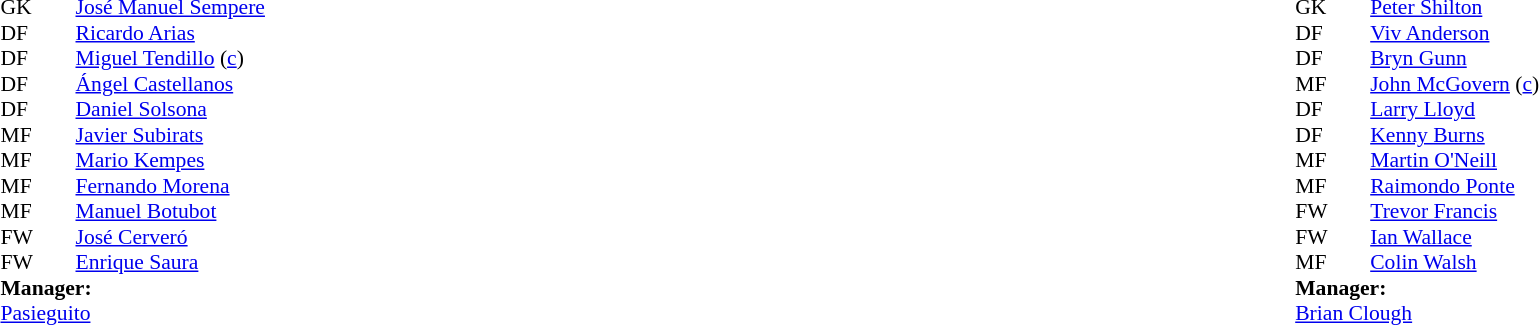<table width="100%">
<tr>
<td valign="top" width="50%"><br><table style="font-size: 90%" cellspacing="0" cellpadding="0">
<tr>
<th width=25></th>
<th width=25></th>
</tr>
<tr>
<td>GK</td>
<td></td>
<td> <a href='#'>José Manuel Sempere</a></td>
</tr>
<tr>
<td>DF</td>
<td></td>
<td> <a href='#'>Ricardo Arias</a></td>
</tr>
<tr>
<td>DF</td>
<td></td>
<td> <a href='#'>Miguel Tendillo</a> (<a href='#'>c</a>)</td>
</tr>
<tr>
<td>DF</td>
<td></td>
<td> <a href='#'>Ángel Castellanos</a></td>
</tr>
<tr>
<td>DF</td>
<td></td>
<td> <a href='#'>Daniel Solsona</a></td>
</tr>
<tr>
<td>MF</td>
<td></td>
<td> <a href='#'>Javier Subirats</a></td>
</tr>
<tr>
<td>MF</td>
<td></td>
<td> <a href='#'>Mario Kempes</a></td>
</tr>
<tr>
<td>MF</td>
<td></td>
<td> <a href='#'>Fernando Morena</a></td>
<td></td>
</tr>
<tr>
<td>MF</td>
<td></td>
<td> <a href='#'>Manuel Botubot</a></td>
</tr>
<tr>
<td>FW</td>
<td></td>
<td> <a href='#'>José Cerveró</a></td>
</tr>
<tr>
<td>FW</td>
<td></td>
<td> <a href='#'>Enrique Saura</a></td>
</tr>
<tr>
<td colspan=3><strong>Manager:</strong></td>
</tr>
<tr>
<td colspan=4> <a href='#'>Pasieguito</a></td>
</tr>
</table>
</td>
<td valign="top" width="50%"><br><table style="font-size: 90%" cellspacing="0" cellpadding="0" align=center>
<tr>
<th width=25></th>
<th width=25></th>
</tr>
<tr>
<td>GK</td>
<td></td>
<td> <a href='#'>Peter Shilton</a></td>
</tr>
<tr>
<td>DF</td>
<td></td>
<td> <a href='#'>Viv Anderson</a></td>
</tr>
<tr>
<td>DF</td>
<td></td>
<td> <a href='#'>Bryn Gunn</a></td>
</tr>
<tr>
<td>MF</td>
<td></td>
<td> <a href='#'>John McGovern</a> (<a href='#'>c</a>)</td>
</tr>
<tr>
<td>DF</td>
<td></td>
<td> <a href='#'>Larry Lloyd</a></td>
</tr>
<tr>
<td>DF</td>
<td></td>
<td> <a href='#'>Kenny Burns</a></td>
</tr>
<tr>
<td>MF</td>
<td></td>
<td> <a href='#'>Martin O'Neill</a></td>
<td></td>
</tr>
<tr>
<td>MF</td>
<td></td>
<td> <a href='#'>Raimondo Ponte</a></td>
</tr>
<tr>
<td>FW</td>
<td></td>
<td> <a href='#'>Trevor Francis</a></td>
</tr>
<tr>
<td>FW</td>
<td></td>
<td> <a href='#'>Ian Wallace</a></td>
</tr>
<tr>
<td>MF</td>
<td></td>
<td> <a href='#'>Colin Walsh</a></td>
</tr>
<tr>
</tr>
<tr>
<td colspan=3><strong>Manager:</strong></td>
</tr>
<tr>
<td colspan=4> <a href='#'>Brian Clough</a></td>
</tr>
</table>
</td>
</tr>
</table>
